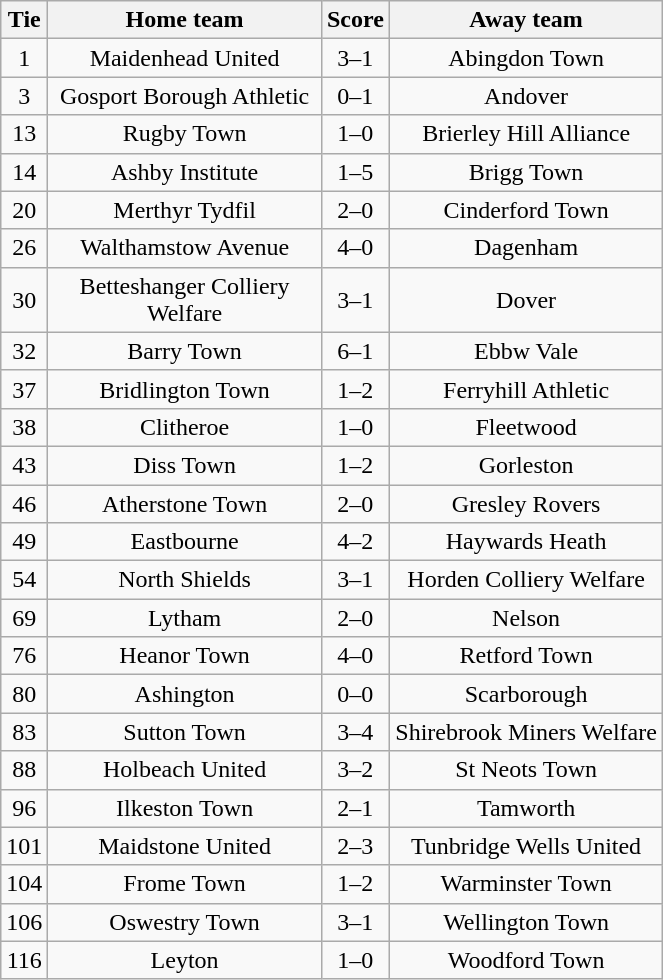<table class="wikitable" style="text-align:center;">
<tr>
<th width=20>Tie</th>
<th width=175>Home team</th>
<th width=20>Score</th>
<th width=175>Away team</th>
</tr>
<tr>
<td>1</td>
<td>Maidenhead United</td>
<td>3–1</td>
<td>Abingdon Town</td>
</tr>
<tr>
<td>3</td>
<td>Gosport Borough Athletic</td>
<td>0–1</td>
<td>Andover</td>
</tr>
<tr>
<td>13</td>
<td>Rugby Town</td>
<td>1–0</td>
<td>Brierley Hill Alliance</td>
</tr>
<tr>
<td>14</td>
<td>Ashby Institute</td>
<td>1–5</td>
<td>Brigg Town</td>
</tr>
<tr>
<td>20</td>
<td>Merthyr Tydfil</td>
<td>2–0</td>
<td>Cinderford Town</td>
</tr>
<tr>
<td>26</td>
<td>Walthamstow Avenue</td>
<td>4–0</td>
<td>Dagenham</td>
</tr>
<tr>
<td>30</td>
<td>Betteshanger Colliery Welfare</td>
<td>3–1</td>
<td>Dover</td>
</tr>
<tr>
<td>32</td>
<td>Barry Town</td>
<td>6–1</td>
<td>Ebbw Vale</td>
</tr>
<tr>
<td>37</td>
<td>Bridlington Town</td>
<td>1–2</td>
<td>Ferryhill Athletic</td>
</tr>
<tr>
<td>38</td>
<td>Clitheroe</td>
<td>1–0</td>
<td>Fleetwood</td>
</tr>
<tr>
<td>43</td>
<td>Diss Town</td>
<td>1–2</td>
<td>Gorleston</td>
</tr>
<tr>
<td>46</td>
<td>Atherstone Town</td>
<td>2–0</td>
<td>Gresley Rovers</td>
</tr>
<tr>
<td>49</td>
<td>Eastbourne</td>
<td>4–2</td>
<td>Haywards Heath</td>
</tr>
<tr>
<td>54</td>
<td>North Shields</td>
<td>3–1</td>
<td>Horden Colliery Welfare</td>
</tr>
<tr>
<td>69</td>
<td>Lytham</td>
<td>2–0</td>
<td>Nelson</td>
</tr>
<tr>
<td>76</td>
<td>Heanor Town</td>
<td>4–0</td>
<td>Retford Town</td>
</tr>
<tr>
<td>80</td>
<td>Ashington</td>
<td>0–0</td>
<td>Scarborough</td>
</tr>
<tr>
<td>83</td>
<td>Sutton Town</td>
<td>3–4</td>
<td>Shirebrook Miners Welfare</td>
</tr>
<tr>
<td>88</td>
<td>Holbeach United</td>
<td>3–2</td>
<td>St Neots Town</td>
</tr>
<tr>
<td>96</td>
<td>Ilkeston Town</td>
<td>2–1</td>
<td>Tamworth</td>
</tr>
<tr>
<td>101</td>
<td>Maidstone United</td>
<td>2–3</td>
<td>Tunbridge Wells United</td>
</tr>
<tr>
<td>104</td>
<td>Frome Town</td>
<td>1–2</td>
<td>Warminster Town</td>
</tr>
<tr>
<td>106</td>
<td>Oswestry Town</td>
<td>3–1</td>
<td>Wellington Town</td>
</tr>
<tr>
<td>116</td>
<td>Leyton</td>
<td>1–0</td>
<td>Woodford Town</td>
</tr>
</table>
